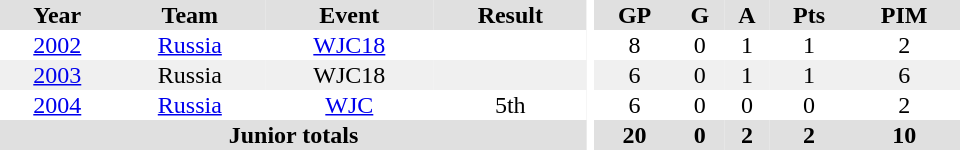<table border="0" cellpadding="1" cellspacing="0" ID="Table3" style="text-align:center; width:40em">
<tr ALIGN="center" bgcolor="#e0e0e0">
<th>Year</th>
<th>Team</th>
<th>Event</th>
<th>Result</th>
<th rowspan="99" bgcolor="#ffffff"></th>
<th>GP</th>
<th>G</th>
<th>A</th>
<th>Pts</th>
<th>PIM</th>
</tr>
<tr>
<td><a href='#'>2002</a></td>
<td><a href='#'>Russia</a></td>
<td><a href='#'>WJC18</a></td>
<td></td>
<td>8</td>
<td>0</td>
<td>1</td>
<td>1</td>
<td>2</td>
</tr>
<tr bgcolor="#f0f0f0">
<td><a href='#'>2003</a></td>
<td>Russia</td>
<td>WJC18</td>
<td></td>
<td>6</td>
<td>0</td>
<td>1</td>
<td>1</td>
<td>6</td>
</tr>
<tr>
<td><a href='#'>2004</a></td>
<td><a href='#'>Russia</a></td>
<td><a href='#'>WJC</a></td>
<td>5th</td>
<td>6</td>
<td>0</td>
<td>0</td>
<td>0</td>
<td>2</td>
</tr>
<tr bgcolor="#e0e0e0">
<th colspan="4">Junior totals</th>
<th>20</th>
<th>0</th>
<th>2</th>
<th>2</th>
<th>10</th>
</tr>
</table>
